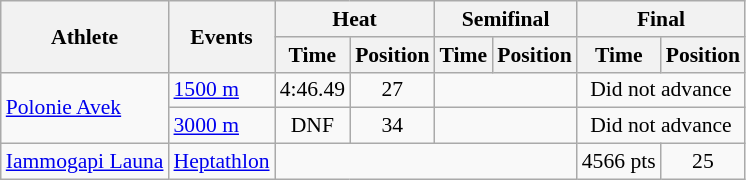<table class=wikitable style="font-size:90%">
<tr>
<th rowspan="2">Athlete</th>
<th rowspan="2">Events</th>
<th colspan="2">Heat</th>
<th colspan="2">Semifinal</th>
<th colspan="2">Final</th>
</tr>
<tr>
<th>Time</th>
<th>Position</th>
<th>Time</th>
<th>Position</th>
<th>Time</th>
<th>Position</th>
</tr>
<tr>
<td rowspan=2><a href='#'>Polonie Avek</a></td>
<td><a href='#'>1500 m</a></td>
<td align=center>4:46.49</td>
<td align=center>27</td>
<td colspan=2></td>
<td align=center colspan="2">Did not advance</td>
</tr>
<tr>
<td><a href='#'>3000 m</a></td>
<td align=center>DNF</td>
<td align=center>34</td>
<td colspan=2></td>
<td align=center colspan="2">Did not advance</td>
</tr>
<tr>
<td><a href='#'>Iammogapi Launa</a></td>
<td><a href='#'>Heptathlon</a></td>
<td align=center colspan="4"></td>
<td align=center>4566 pts</td>
<td align=center>25</td>
</tr>
</table>
